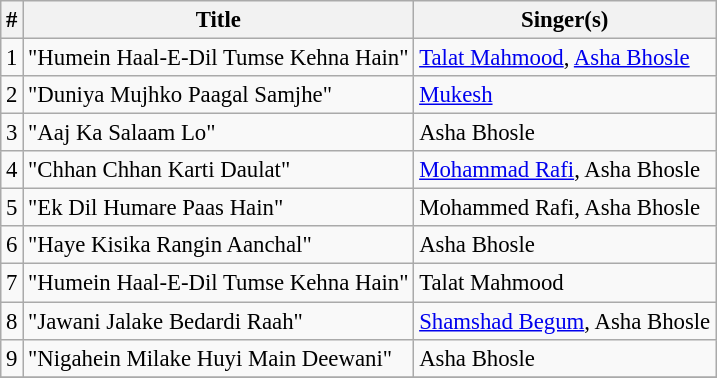<table class="wikitable" style="font-size:95%;">
<tr>
<th>#</th>
<th>Title</th>
<th>Singer(s)</th>
</tr>
<tr>
<td>1</td>
<td>"Humein Haal-E-Dil Tumse Kehna Hain"</td>
<td><a href='#'>Talat Mahmood</a>, <a href='#'>Asha Bhosle</a></td>
</tr>
<tr>
<td>2</td>
<td>"Duniya Mujhko Paagal Samjhe"</td>
<td><a href='#'>Mukesh</a></td>
</tr>
<tr>
<td>3</td>
<td>"Aaj Ka Salaam Lo"</td>
<td>Asha Bhosle</td>
</tr>
<tr>
<td>4</td>
<td>"Chhan Chhan Karti Daulat"</td>
<td><a href='#'>Mohammad Rafi</a>, Asha Bhosle</td>
</tr>
<tr>
<td>5</td>
<td>"Ek Dil Humare Paas Hain"</td>
<td>Mohammed Rafi, Asha Bhosle</td>
</tr>
<tr>
<td>6</td>
<td>"Haye Kisika Rangin Aanchal"</td>
<td>Asha Bhosle</td>
</tr>
<tr>
<td>7</td>
<td>"Humein Haal-E-Dil Tumse Kehna Hain"</td>
<td>Talat Mahmood</td>
</tr>
<tr>
<td>8</td>
<td>"Jawani Jalake Bedardi Raah"</td>
<td><a href='#'>Shamshad Begum</a>, Asha Bhosle</td>
</tr>
<tr>
<td>9</td>
<td>"Nigahein Milake Huyi Main Deewani"</td>
<td>Asha Bhosle</td>
</tr>
<tr>
</tr>
</table>
